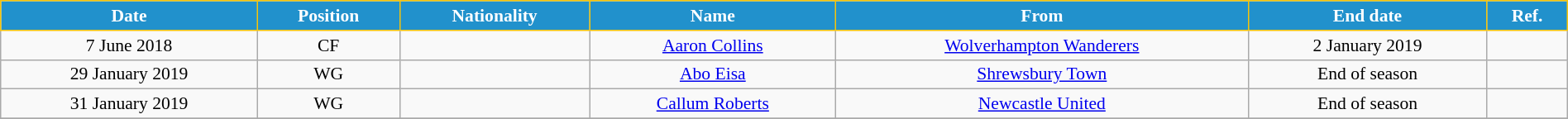<table class="wikitable" style="text-align:center; font-size:90%; width:100%;">
<tr>
<th style="background:#2191CC; color:white; border:1px solid #F7C408; text-align:center;">Date</th>
<th style="background:#2191CC; color:white; border:1px solid #F7C408; text-align:center;">Position</th>
<th style="background:#2191CC; color:white; border:1px solid #F7C408; text-align:center;">Nationality</th>
<th style="background:#2191CC; color:white; border:1px solid #F7C408; text-align:center;">Name</th>
<th style="background:#2191CC; color:white; border:1px solid #F7C408; text-align:center;">From</th>
<th style="background:#2191CC; color:white; border:1px solid #F7C408; text-align:center;">End date</th>
<th style="background:#2191CC; color:white; border:1px solid #F7C408; text-align:center;">Ref.</th>
</tr>
<tr>
<td>7 June 2018</td>
<td>CF</td>
<td></td>
<td><a href='#'>Aaron Collins</a></td>
<td> <a href='#'>Wolverhampton Wanderers</a></td>
<td>2 January 2019</td>
<td></td>
</tr>
<tr>
<td>29 January 2019</td>
<td>WG</td>
<td></td>
<td><a href='#'>Abo Eisa</a></td>
<td> <a href='#'>Shrewsbury Town</a></td>
<td>End of season</td>
<td></td>
</tr>
<tr>
<td>31 January 2019</td>
<td>WG</td>
<td></td>
<td><a href='#'>Callum Roberts</a></td>
<td> <a href='#'>Newcastle United</a></td>
<td>End of season</td>
<td></td>
</tr>
<tr>
</tr>
</table>
